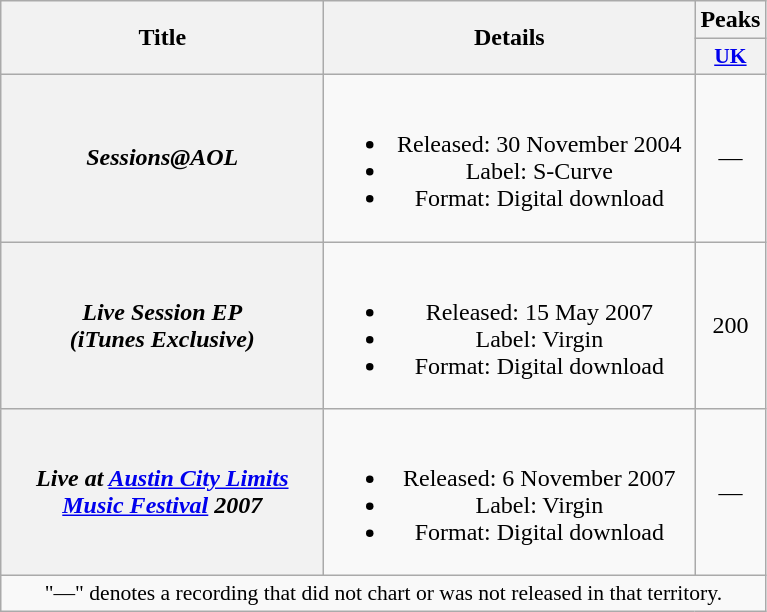<table class="wikitable plainrowheaders" style="text-align:center;">
<tr>
<th scope="col" rowspan="2" style="width:13em;">Title</th>
<th scope="col" rowspan="2" style="width:15em;">Details</th>
<th scope="col">Peaks</th>
</tr>
<tr>
<th scope="col" style="width:2.5em;font-size:90%;"><a href='#'>UK</a><br></th>
</tr>
<tr>
<th scope="row"><em>Sessions@AOL</em></th>
<td><br><ul><li>Released: 30 November 2004</li><li>Label: S-Curve</li><li>Format: Digital download</li></ul></td>
<td>—</td>
</tr>
<tr>
<th scope="row"><em>Live Session EP<br>(iTunes Exclusive)</em></th>
<td><br><ul><li>Released: 15 May 2007</li><li>Label: Virgin</li><li>Format: Digital download</li></ul></td>
<td>200</td>
</tr>
<tr>
<th scope="row"><em>Live at <a href='#'>Austin City Limits Music Festival</a> 2007</em></th>
<td><br><ul><li>Released: 6 November 2007</li><li>Label: Virgin</li><li>Format: Digital download</li></ul></td>
<td>—</td>
</tr>
<tr>
<td colspan="16" style="font-size:90%">"—" denotes a recording that did not chart or was not released in that territory.</td>
</tr>
</table>
